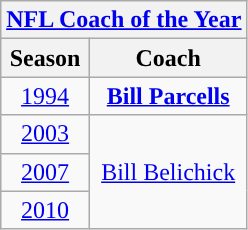<table class="wikitable sortable" style="text-align:center">
<tr>
<th colspan="2"><a href='#'><span><u>NFL Coach of the Year</u></span></a></th>
</tr>
<tr>
<th>Season</th>
<th>Coach</th>
</tr>
<tr>
<td><a href='#'>1994</a></td>
<td><strong><a href='#'>Bill Parcells</a></strong></td>
</tr>
<tr>
<td><a href='#'>2003</a></td>
<td rowspan=3><a href='#'>Bill Belichick</a></td>
</tr>
<tr>
<td><a href='#'>2007</a></td>
</tr>
<tr>
<td><a href='#'>2010</a></td>
</tr>
</table>
